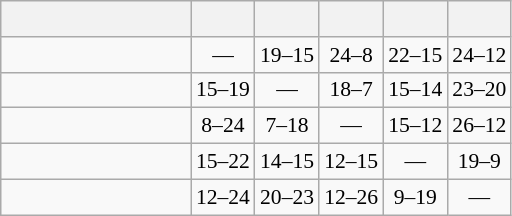<table class="wikitable" style="text-align:center; font-size:90%;">
<tr>
<th width=120> </th>
<th></th>
<th></th>
<th></th>
<th></th>
<th></th>
</tr>
<tr>
<td style="text-align:right;"></td>
<td>—</td>
<td>19–15</td>
<td>24–8</td>
<td>22–15</td>
<td>24–12</td>
</tr>
<tr>
<td style="text-align:right;"></td>
<td>15–19</td>
<td>—</td>
<td>18–7</td>
<td>15–14</td>
<td>23–20</td>
</tr>
<tr>
<td style="text-align:right;"></td>
<td>8–24</td>
<td>7–18</td>
<td>—</td>
<td>15–12</td>
<td>26–12</td>
</tr>
<tr>
<td style="text-align:right;"></td>
<td>15–22</td>
<td>14–15</td>
<td>12–15</td>
<td>—</td>
<td>19–9</td>
</tr>
<tr>
<td style="text-align:right;"></td>
<td>12–24</td>
<td>20–23</td>
<td>12–26</td>
<td>9–19</td>
<td>—</td>
</tr>
</table>
